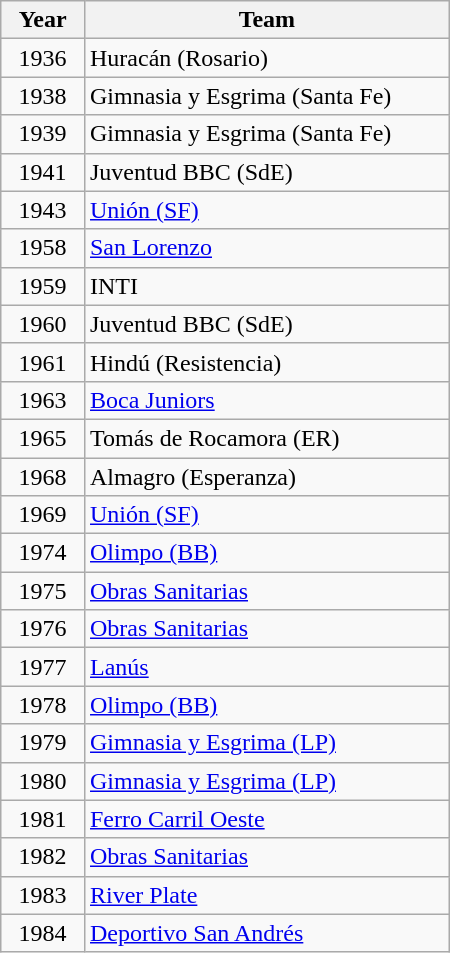<table class="wikitable sortable"  style="text-align:center" width="300px">
<tr>
<th width=50px>Year</th>
<th width=250px>Team</th>
</tr>
<tr>
<td>1936</td>
<td align=left>Huracán (Rosario)</td>
</tr>
<tr>
<td>1938</td>
<td align=left>Gimnasia y Esgrima (Santa Fe) </td>
</tr>
<tr>
<td>1939</td>
<td align=left>Gimnasia y Esgrima (Santa Fe)</td>
</tr>
<tr>
<td>1941</td>
<td align=left>Juventud BBC (SdE)</td>
</tr>
<tr>
<td>1943</td>
<td align=left><a href='#'>Unión (SF)</a></td>
</tr>
<tr>
<td>1958</td>
<td align=left><a href='#'>San Lorenzo</a></td>
</tr>
<tr>
<td>1959</td>
<td align=left>INTI</td>
</tr>
<tr>
<td>1960</td>
<td align=left>Juventud BBC (SdE)</td>
</tr>
<tr>
<td>1961</td>
<td align=left>Hindú (Resistencia)</td>
</tr>
<tr>
<td>1963</td>
<td align=left><a href='#'>Boca Juniors</a></td>
</tr>
<tr>
<td>1965</td>
<td align=left>Tomás de Rocamora (ER)</td>
</tr>
<tr>
<td>1968</td>
<td align=left>Almagro (Esperanza)</td>
</tr>
<tr>
<td>1969</td>
<td align=left><a href='#'>Unión (SF)</a></td>
</tr>
<tr>
<td>1974</td>
<td align=left><a href='#'>Olimpo (BB)</a></td>
</tr>
<tr>
<td>1975</td>
<td align=left><a href='#'>Obras Sanitarias</a></td>
</tr>
<tr>
<td>1976</td>
<td align=left><a href='#'>Obras Sanitarias</a></td>
</tr>
<tr>
<td>1977</td>
<td align=left><a href='#'>Lanús</a></td>
</tr>
<tr>
<td>1978</td>
<td align=left><a href='#'>Olimpo (BB)</a></td>
</tr>
<tr>
<td>1979</td>
<td align=left><a href='#'>Gimnasia y Esgrima (LP)</a></td>
</tr>
<tr>
<td>1980</td>
<td align=left><a href='#'>Gimnasia y Esgrima (LP)</a></td>
</tr>
<tr>
<td>1981</td>
<td align=left><a href='#'>Ferro Carril Oeste</a></td>
</tr>
<tr>
<td>1982</td>
<td align=left><a href='#'>Obras Sanitarias</a></td>
</tr>
<tr>
<td>1983</td>
<td align=left><a href='#'>River Plate</a></td>
</tr>
<tr>
<td>1984</td>
<td align=left><a href='#'>Deportivo San Andrés</a></td>
</tr>
</table>
